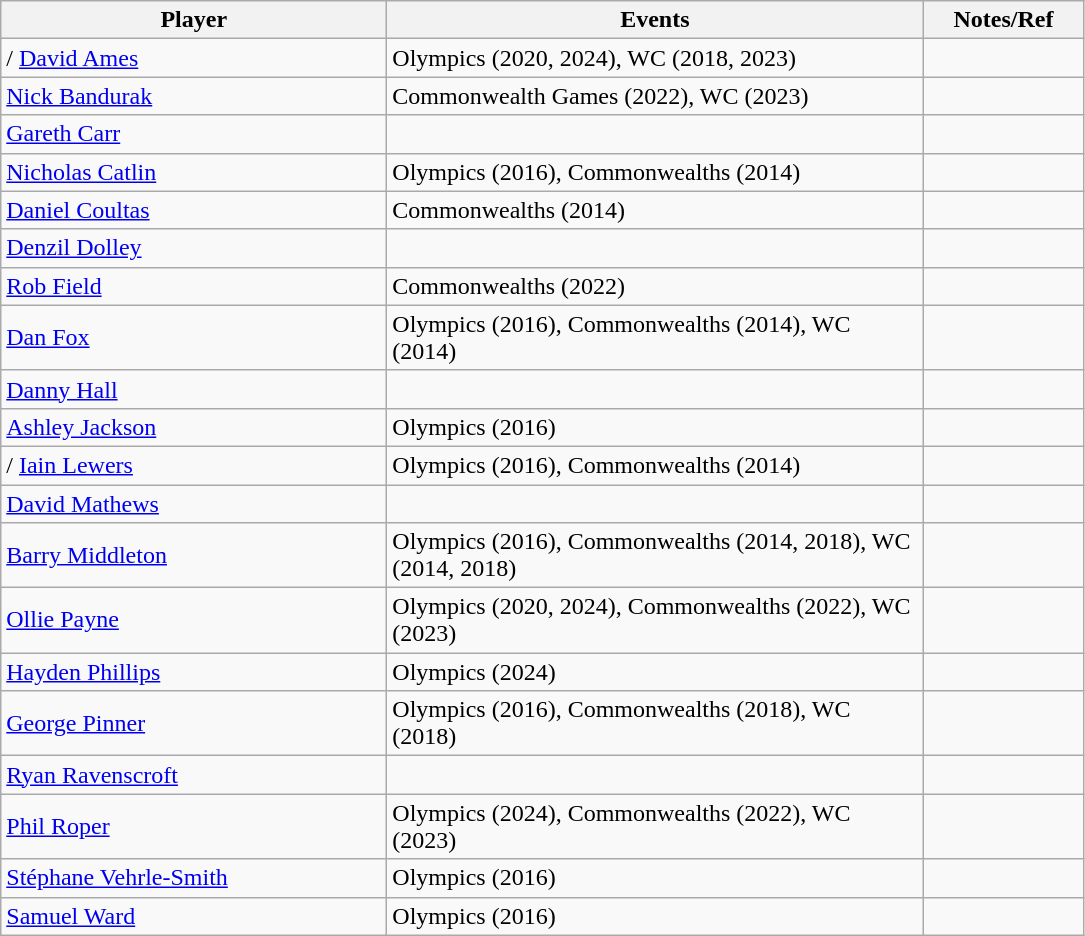<table class="wikitable">
<tr>
<th width=250>Player</th>
<th width=350>Events</th>
<th width=100>Notes/Ref</th>
</tr>
<tr>
<td>/ <a href='#'>David Ames</a></td>
<td>Olympics (2020, 2024), WC (2018, 2023)</td>
<td></td>
</tr>
<tr>
<td> <a href='#'>Nick Bandurak</a></td>
<td>Commonwealth Games (2022), WC (2023)</td>
<td></td>
</tr>
<tr>
<td> <a href='#'>Gareth Carr</a></td>
<td></td>
<td></td>
</tr>
<tr>
<td> <a href='#'>Nicholas Catlin</a></td>
<td>Olympics (2016), Commonwealths (2014)</td>
<td></td>
</tr>
<tr>
<td> <a href='#'>Daniel Coultas</a></td>
<td>Commonwealths (2014)</td>
<td></td>
</tr>
<tr>
<td> <a href='#'>Denzil Dolley</a></td>
<td></td>
<td></td>
</tr>
<tr>
<td> <a href='#'>Rob Field</a></td>
<td>Commonwealths (2022)</td>
<td></td>
</tr>
<tr>
<td> <a href='#'>Dan Fox</a></td>
<td>Olympics (2016), Commonwealths (2014), WC (2014)</td>
<td></td>
</tr>
<tr>
<td> <a href='#'>Danny Hall</a></td>
<td></td>
<td></td>
</tr>
<tr>
<td> <a href='#'>Ashley Jackson</a></td>
<td>Olympics (2016)</td>
<td></td>
</tr>
<tr>
<td>/ <a href='#'>Iain Lewers</a></td>
<td>Olympics (2016), Commonwealths (2014)</td>
<td></td>
</tr>
<tr>
<td> <a href='#'>David Mathews</a></td>
<td></td>
<td></td>
</tr>
<tr>
<td> <a href='#'>Barry Middleton</a></td>
<td>Olympics (2016), Commonwealths (2014, 2018), WC (2014, 2018)</td>
<td></td>
</tr>
<tr>
<td> <a href='#'>Ollie Payne</a></td>
<td>Olympics (2020, 2024), Commonwealths (2022), WC (2023)</td>
<td></td>
</tr>
<tr>
<td> <a href='#'>Hayden Phillips</a></td>
<td>Olympics (2024)</td>
<td></td>
</tr>
<tr>
<td> <a href='#'>George Pinner</a></td>
<td>Olympics (2016), Commonwealths (2018), WC (2018)</td>
<td></td>
</tr>
<tr>
<td> <a href='#'>Ryan Ravenscroft</a></td>
<td></td>
<td></td>
</tr>
<tr>
<td> <a href='#'>Phil Roper</a></td>
<td>Olympics (2024), Commonwealths (2022), WC (2023)</td>
<td></td>
</tr>
<tr>
<td> <a href='#'>Stéphane Vehrle-Smith</a></td>
<td>Olympics (2016)</td>
<td></td>
</tr>
<tr>
<td> <a href='#'>Samuel Ward</a></td>
<td>Olympics (2016)</td>
<td></td>
</tr>
</table>
